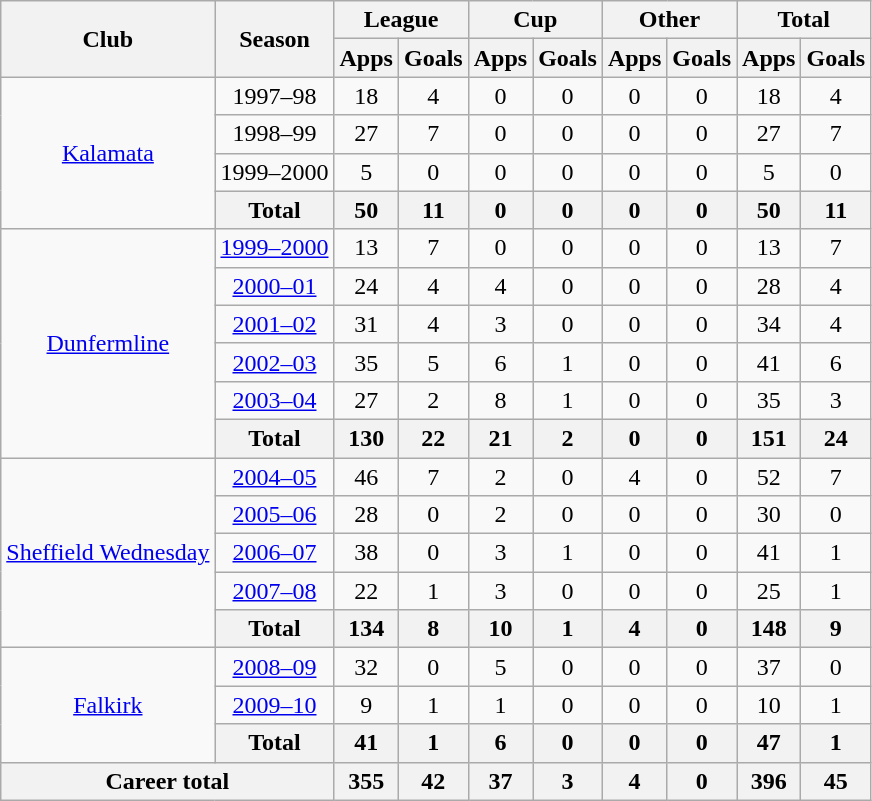<table class="wikitable" style="text-align:center">
<tr>
<th rowspan="2">Club</th>
<th rowspan="2">Season</th>
<th colspan="2">League</th>
<th colspan="2">Cup</th>
<th colspan="2">Other</th>
<th colspan="2">Total</th>
</tr>
<tr>
<th>Apps</th>
<th>Goals</th>
<th>Apps</th>
<th>Goals</th>
<th>Apps</th>
<th>Goals</th>
<th>Apps</th>
<th>Goals</th>
</tr>
<tr>
<td rowspan="4"><a href='#'>Kalamata</a></td>
<td>1997–98</td>
<td>18</td>
<td>4</td>
<td>0</td>
<td>0</td>
<td>0</td>
<td>0</td>
<td>18</td>
<td>4</td>
</tr>
<tr>
<td>1998–99</td>
<td>27</td>
<td>7</td>
<td>0</td>
<td>0</td>
<td>0</td>
<td>0</td>
<td>27</td>
<td>7</td>
</tr>
<tr>
<td>1999–2000</td>
<td>5</td>
<td>0</td>
<td>0</td>
<td>0</td>
<td>0</td>
<td>0</td>
<td>5</td>
<td>0</td>
</tr>
<tr>
<th>Total</th>
<th>50</th>
<th>11</th>
<th>0</th>
<th>0</th>
<th>0</th>
<th>0</th>
<th>50</th>
<th>11</th>
</tr>
<tr>
<td rowspan="6"><a href='#'>Dunfermline</a></td>
<td><a href='#'>1999–2000</a></td>
<td>13</td>
<td>7</td>
<td>0</td>
<td>0</td>
<td>0</td>
<td>0</td>
<td>13</td>
<td>7</td>
</tr>
<tr>
<td><a href='#'>2000–01</a></td>
<td>24</td>
<td>4</td>
<td>4</td>
<td>0</td>
<td>0</td>
<td>0</td>
<td>28</td>
<td>4</td>
</tr>
<tr>
<td><a href='#'>2001–02</a></td>
<td>31</td>
<td>4</td>
<td>3</td>
<td>0</td>
<td>0</td>
<td>0</td>
<td>34</td>
<td>4</td>
</tr>
<tr>
<td><a href='#'>2002–03</a></td>
<td>35</td>
<td>5</td>
<td>6</td>
<td>1</td>
<td>0</td>
<td>0</td>
<td>41</td>
<td>6</td>
</tr>
<tr>
<td><a href='#'>2003–04</a></td>
<td>27</td>
<td>2</td>
<td>8</td>
<td>1</td>
<td>0</td>
<td>0</td>
<td>35</td>
<td>3</td>
</tr>
<tr>
<th>Total</th>
<th>130</th>
<th>22</th>
<th>21</th>
<th>2</th>
<th>0</th>
<th>0</th>
<th>151</th>
<th>24</th>
</tr>
<tr>
<td rowspan="5"><a href='#'>Sheffield Wednesday</a></td>
<td><a href='#'>2004–05</a></td>
<td>46</td>
<td>7</td>
<td>2</td>
<td>0</td>
<td>4</td>
<td>0</td>
<td>52</td>
<td>7</td>
</tr>
<tr>
<td><a href='#'>2005–06</a></td>
<td>28</td>
<td>0</td>
<td>2</td>
<td>0</td>
<td>0</td>
<td>0</td>
<td>30</td>
<td>0</td>
</tr>
<tr>
<td><a href='#'>2006–07</a></td>
<td>38</td>
<td>0</td>
<td>3</td>
<td>1</td>
<td>0</td>
<td>0</td>
<td>41</td>
<td>1</td>
</tr>
<tr>
<td><a href='#'>2007–08</a></td>
<td>22</td>
<td>1</td>
<td>3</td>
<td>0</td>
<td>0</td>
<td>0</td>
<td>25</td>
<td>1</td>
</tr>
<tr>
<th>Total</th>
<th>134</th>
<th>8</th>
<th>10</th>
<th>1</th>
<th>4</th>
<th>0</th>
<th>148</th>
<th>9</th>
</tr>
<tr>
<td rowspan="3"><a href='#'>Falkirk</a></td>
<td><a href='#'>2008–09</a></td>
<td>32</td>
<td>0</td>
<td>5</td>
<td>0</td>
<td>0</td>
<td>0</td>
<td>37</td>
<td>0</td>
</tr>
<tr>
<td><a href='#'>2009–10</a></td>
<td>9</td>
<td>1</td>
<td>1</td>
<td>0</td>
<td>0</td>
<td>0</td>
<td>10</td>
<td>1</td>
</tr>
<tr>
<th>Total</th>
<th>41</th>
<th>1</th>
<th>6</th>
<th>0</th>
<th>0</th>
<th>0</th>
<th>47</th>
<th>1</th>
</tr>
<tr>
<th colspan="2">Career total</th>
<th>355</th>
<th>42</th>
<th>37</th>
<th>3</th>
<th>4</th>
<th>0</th>
<th>396</th>
<th>45</th>
</tr>
</table>
